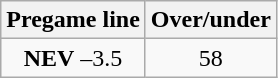<table class="wikitable">
<tr align="center">
<th style=>Pregame line</th>
<th style=>Over/under</th>
</tr>
<tr align="center">
<td><strong>NEV</strong> –3.5</td>
<td>58</td>
</tr>
</table>
